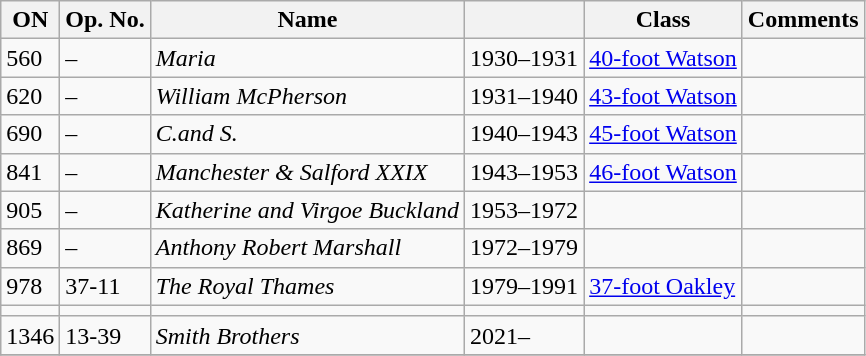<table class="wikitable">
<tr>
<th>ON</th>
<th>Op. No.</th>
<th>Name</th>
<th></th>
<th>Class</th>
<th>Comments</th>
</tr>
<tr>
<td>560</td>
<td>–</td>
<td><em>Maria</em></td>
<td>1930–1931</td>
<td><a href='#'>40-foot Watson</a></td>
<td></td>
</tr>
<tr>
<td>620</td>
<td>–</td>
<td><em>William McPherson</em></td>
<td>1931–1940</td>
<td><a href='#'>43-foot Watson</a></td>
<td></td>
</tr>
<tr>
<td>690</td>
<td>–</td>
<td><em>C.and S.</em></td>
<td>1940–1943</td>
<td><a href='#'>45-foot Watson</a></td>
<td></td>
</tr>
<tr>
<td>841</td>
<td>–</td>
<td><em>Manchester & Salford XXIX</em></td>
<td>1943–1953</td>
<td><a href='#'>46-foot Watson</a></td>
<td></td>
</tr>
<tr>
<td>905</td>
<td>–</td>
<td><em>Katherine and Virgoe Buckland</em></td>
<td>1953–1972</td>
<td></td>
<td></td>
</tr>
<tr>
<td>869</td>
<td>–</td>
<td><em>Anthony Robert Marshall</em></td>
<td>1972–1979</td>
<td></td>
<td></td>
</tr>
<tr>
<td>978</td>
<td>37-11</td>
<td><em>The Royal Thames</em></td>
<td>1979–1991</td>
<td><a href='#'>37-foot Oakley</a></td>
<td></td>
</tr>
<tr>
<td></td>
<td></td>
<td></td>
<td></td>
<td></td>
<td></td>
</tr>
<tr>
<td>1346</td>
<td>13-39</td>
<td><em>Smith Brothers</em></td>
<td>2021–</td>
<td></td>
<td></td>
</tr>
<tr>
</tr>
</table>
